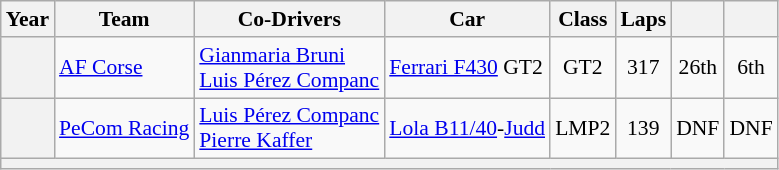<table class="wikitable" style="text-align:center; font-size:90%">
<tr>
<th>Year</th>
<th>Team</th>
<th>Co-Drivers</th>
<th>Car</th>
<th>Class</th>
<th>Laps</th>
<th></th>
<th></th>
</tr>
<tr>
<th></th>
<td align="left"> <a href='#'>AF Corse</a></td>
<td align="left"> <a href='#'>Gianmaria Bruni</a><br> <a href='#'>Luis Pérez Companc</a></td>
<td align="left"><a href='#'>Ferrari F430</a> GT2</td>
<td>GT2</td>
<td>317</td>
<td>26th</td>
<td>6th</td>
</tr>
<tr>
<th></th>
<td align="left"> <a href='#'>PeCom Racing</a></td>
<td align="left"> <a href='#'>Luis Pérez Companc</a><br> <a href='#'>Pierre Kaffer</a></td>
<td align="left"><a href='#'>Lola B11/40</a>-<a href='#'>Judd</a></td>
<td>LMP2</td>
<td>139</td>
<td>DNF</td>
<td>DNF</td>
</tr>
<tr>
<th colspan="8"></th>
</tr>
</table>
